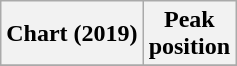<table class="wikitable plainrowheaders" style="text-align:center">
<tr>
<th scope="col">Chart (2019)</th>
<th scope="col">Peak<br> position</th>
</tr>
<tr>
</tr>
</table>
